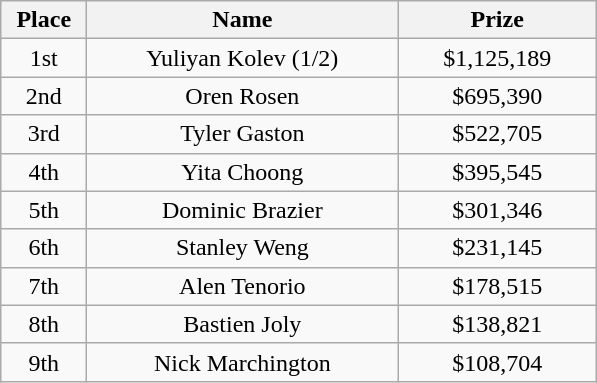<table class="wikitable">
<tr>
<th width="50">Place</th>
<th width="200">Name</th>
<th width="125">Prize</th>
</tr>
<tr>
<td align = "center">1st</td>
<td align = "center"> Yuliyan Kolev (1/2)</td>
<td align = "center">$1,125,189</td>
</tr>
<tr>
<td align = "center">2nd</td>
<td align = "center"> Oren Rosen</td>
<td align = "center">$695,390</td>
</tr>
<tr>
<td align = "center">3rd</td>
<td align = "center"> Tyler Gaston</td>
<td align = "center">$522,705</td>
</tr>
<tr>
<td align = "center">4th</td>
<td align = "center"> Yita Choong</td>
<td align = "center">$395,545</td>
</tr>
<tr>
<td align = "center">5th</td>
<td align = "center"> Dominic Brazier</td>
<td align = "center">$301,346</td>
</tr>
<tr>
<td align = "center">6th</td>
<td align = "center"> Stanley Weng</td>
<td align = "center">$231,145</td>
</tr>
<tr>
<td align = "center">7th</td>
<td align = "center"> Alen Tenorio</td>
<td align = "center">$178,515</td>
</tr>
<tr>
<td align = "center">8th</td>
<td align = "center"> Bastien Joly</td>
<td align = "center">$138,821</td>
</tr>
<tr>
<td align = "center">9th</td>
<td align = "center"> Nick Marchington</td>
<td align = "center">$108,704</td>
</tr>
</table>
